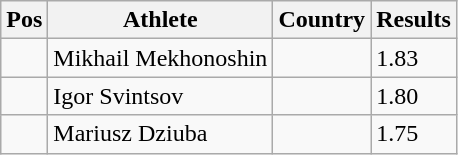<table class="wikitable wikble">
<tr>
<th>Pos</th>
<th>Athlete</th>
<th>Country</th>
<th>Results</th>
</tr>
<tr>
<td align="center"></td>
<td>Mikhail Mekhonoshin</td>
<td></td>
<td>1.83</td>
</tr>
<tr>
<td align="center"></td>
<td>Igor Svintsov</td>
<td></td>
<td>1.80</td>
</tr>
<tr>
<td align="center"></td>
<td>Mariusz Dziuba</td>
<td></td>
<td>1.75</td>
</tr>
</table>
